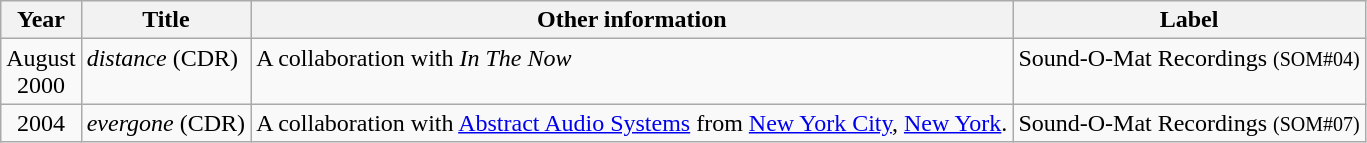<table class="wikitable">
<tr>
<th align="center" valign="top" width="40">Year</th>
<th align="left" valign="top">Title</th>
<th align="left" valign="top">Other information</th>
<th align="left" valign="top">Label</th>
</tr>
<tr>
<td align="center" valign="top">August 2000</td>
<td align="left" valign="top"><em>distance</em> (CDR)</td>
<td align="left" valign="top">A collaboration with <em>In The Now</em></td>
<td align="left" valign="top">Sound-O-Mat Recordings <small>(SOM#04)</small></td>
</tr>
<tr>
<td align="center" valign="top">2004</td>
<td align="left" valign="top"><em>evergone</em> (CDR)</td>
<td align="left" valign="top">A collaboration with <a href='#'>Abstract Audio Systems</a> from <a href='#'>New York City</a>, <a href='#'>New York</a>.</td>
<td align="left" valign="top">Sound-O-Mat Recordings <small>(SOM#07)</small></td>
</tr>
</table>
